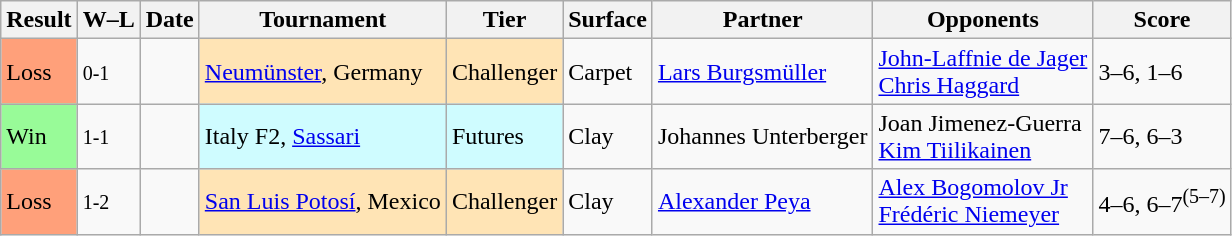<table class="sortable wikitable">
<tr>
<th>Result</th>
<th class="unsortable">W–L</th>
<th>Date</th>
<th>Tournament</th>
<th>Tier</th>
<th>Surface</th>
<th>Partner</th>
<th>Opponents</th>
<th class="unsortable">Score</th>
</tr>
<tr>
<td style="background:#ffa07a;">Loss</td>
<td><small>0-1</small></td>
<td></td>
<td style="background:moccasin;"><a href='#'>Neumünster</a>, Germany</td>
<td style="background:moccasin;">Challenger</td>
<td>Carpet</td>
<td> <a href='#'>Lars Burgsmüller</a></td>
<td> <a href='#'>John-Laffnie de Jager</a> <br>  <a href='#'>Chris Haggard</a></td>
<td>3–6, 1–6</td>
</tr>
<tr>
<td style="background:#98fb98;">Win</td>
<td><small>1-1</small></td>
<td></td>
<td style="background:#cffcff;">Italy F2, <a href='#'>Sassari</a></td>
<td style="background:#cffcff;">Futures</td>
<td>Clay</td>
<td> Johannes Unterberger</td>
<td> Joan Jimenez-Guerra <br>  <a href='#'>Kim Tiilikainen</a></td>
<td>7–6, 6–3</td>
</tr>
<tr>
<td style="background:#ffa07a;">Loss</td>
<td><small>1-2</small></td>
<td></td>
<td style="background:moccasin;"><a href='#'>San Luis Potosí</a>, Mexico</td>
<td style="background:moccasin;">Challenger</td>
<td>Clay</td>
<td> <a href='#'>Alexander Peya</a></td>
<td> <a href='#'>Alex Bogomolov Jr</a> <br>  <a href='#'>Frédéric Niemeyer</a></td>
<td>4–6, 6–7<sup>(5–7)</sup></td>
</tr>
</table>
